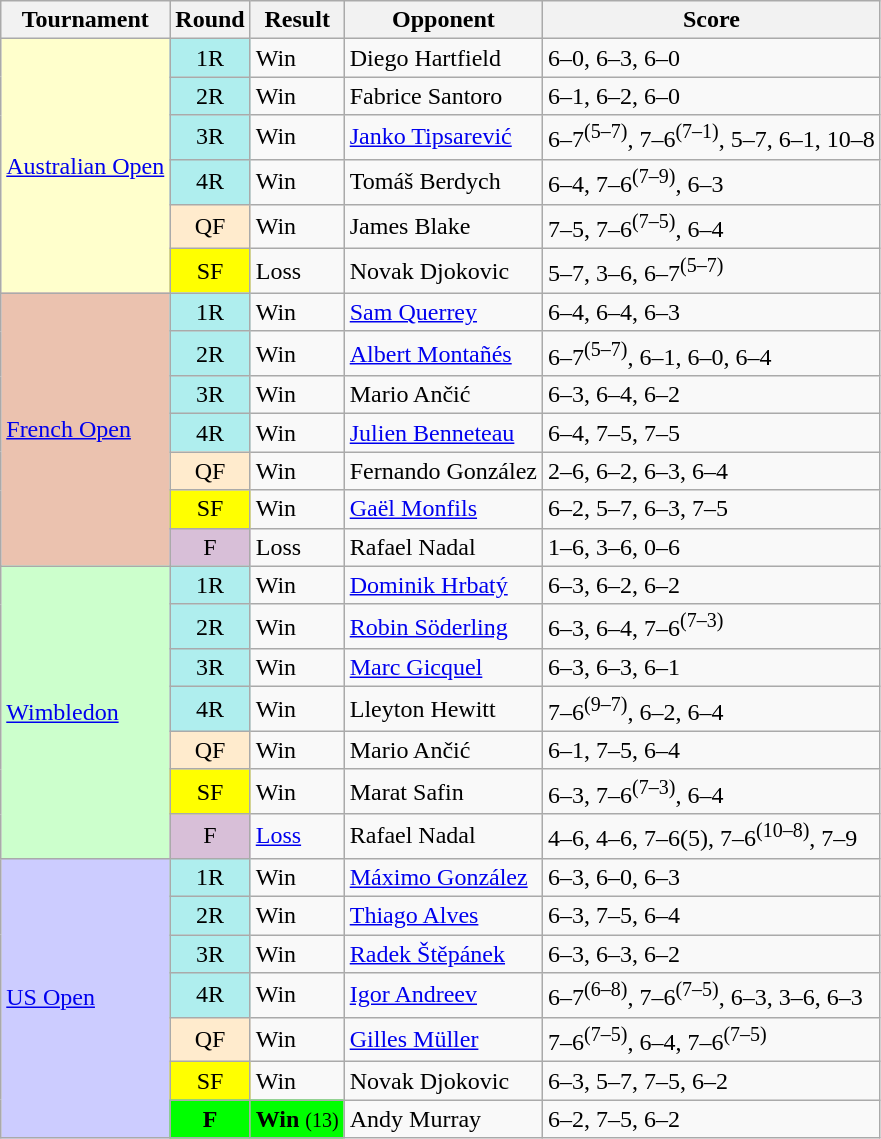<table class="wikitable">
<tr>
<th>Tournament</th>
<th>Round</th>
<th>Result</th>
<th>Opponent</th>
<th>Score</th>
</tr>
<tr>
<td rowspan="6" bgcolor="#FFFFCC"><a href='#'>Australian Open</a></td>
<td align="center" style="background:#afeeee;">1R</td>
<td>Win</td>
<td> Diego Hartfield</td>
<td>6–0, 6–3, 6–0</td>
</tr>
<tr>
<td align="center" style="background:#afeeee;">2R</td>
<td>Win</td>
<td> Fabrice Santoro</td>
<td>6–1, 6–2, 6–0</td>
</tr>
<tr>
<td align="center" style="background:#afeeee;">3R</td>
<td>Win</td>
<td> <a href='#'>Janko Tipsarević</a></td>
<td>6–7<sup>(5–7)</sup>, 7–6<sup>(7–1)</sup>, 5–7, 6–1, 10–8</td>
</tr>
<tr>
<td align="center" style="background:#afeeee;">4R</td>
<td>Win</td>
<td> Tomáš Berdych</td>
<td>6–4, 7–6<sup>(7–9)</sup>, 6–3</td>
</tr>
<tr>
<td align="center" style="background:#ffebcd;">QF</td>
<td>Win</td>
<td> James Blake</td>
<td>7–5, 7–6<sup>(7–5)</sup>, 6–4</td>
</tr>
<tr>
<td align="center" style="background:yellow;">SF</td>
<td>Loss</td>
<td> Novak Djokovic</td>
<td>5–7, 3–6, 6–7<sup>(5–7)</sup></td>
</tr>
<tr>
<td rowspan="7" bgcolor="#EBC2AF"><a href='#'>French Open</a></td>
<td align="center" style="background:#afeeee;">1R</td>
<td>Win</td>
<td> <a href='#'>Sam Querrey</a></td>
<td>6–4, 6–4, 6–3</td>
</tr>
<tr>
<td align="center" style="background:#afeeee;">2R</td>
<td>Win</td>
<td> <a href='#'>Albert Montañés</a></td>
<td>6–7<sup>(5–7)</sup>, 6–1, 6–0, 6–4</td>
</tr>
<tr>
<td align="center" style="background:#afeeee;">3R</td>
<td>Win</td>
<td> Mario Ančić</td>
<td>6–3, 6–4, 6–2</td>
</tr>
<tr>
<td align="center" style="background:#afeeee;">4R</td>
<td>Win</td>
<td> <a href='#'>Julien Benneteau</a></td>
<td>6–4, 7–5, 7–5</td>
</tr>
<tr>
<td align="center" style="background:#ffebcd;">QF</td>
<td>Win</td>
<td> Fernando González</td>
<td>2–6, 6–2, 6–3, 6–4</td>
</tr>
<tr>
<td align="center" style="background:yellow;">SF</td>
<td>Win</td>
<td> <a href='#'>Gaël Monfils</a></td>
<td>6–2, 5–7, 6–3, 7–5</td>
</tr>
<tr>
<td align="center" style="background:#D8BFD8;">F</td>
<td>Loss</td>
<td> Rafael Nadal</td>
<td>1–6, 3–6, 0–6</td>
</tr>
<tr>
<td rowspan="7" bgcolor="#CCFFCC"><a href='#'>Wimbledon</a></td>
<td align="center" style="background:#afeeee;">1R</td>
<td>Win</td>
<td> <a href='#'>Dominik Hrbatý</a></td>
<td>6–3, 6–2, 6–2</td>
</tr>
<tr>
<td align="center" style="background:#afeeee;">2R</td>
<td>Win</td>
<td> <a href='#'>Robin Söderling</a></td>
<td>6–3, 6–4, 7–6<sup>(7–3)</sup></td>
</tr>
<tr>
<td align="center" style="background:#afeeee;">3R</td>
<td>Win</td>
<td> <a href='#'>Marc Gicquel</a></td>
<td>6–3, 6–3, 6–1</td>
</tr>
<tr>
<td align="center" style="background:#afeeee;">4R</td>
<td>Win</td>
<td> Lleyton Hewitt</td>
<td>7–6<sup>(9–7)</sup>, 6–2, 6–4</td>
</tr>
<tr>
<td align="center" style="background:#ffebcd;">QF</td>
<td>Win</td>
<td> Mario Ančić</td>
<td>6–1, 7–5, 6–4</td>
</tr>
<tr>
<td align="center" style="background:yellow;">SF</td>
<td>Win</td>
<td> Marat Safin</td>
<td>6–3, 7–6<sup>(7–3)</sup>, 6–4</td>
</tr>
<tr>
<td align="center" style="background:#D8BFD8;">F</td>
<td><a href='#'>Loss</a></td>
<td> Rafael Nadal</td>
<td>4–6, 4–6, 7–6(5), 7–6<sup>(10–8)</sup>, 7–9</td>
</tr>
<tr>
<td rowspan="7" bgcolor="#CCCCFF"><a href='#'>US Open</a></td>
<td align="center" style="background:#afeeee;">1R</td>
<td>Win</td>
<td> <a href='#'>Máximo González</a></td>
<td>6–3, 6–0, 6–3</td>
</tr>
<tr>
<td align="center" style="background:#afeeee;">2R</td>
<td>Win</td>
<td> <a href='#'>Thiago Alves</a></td>
<td>6–3, 7–5, 6–4</td>
</tr>
<tr>
<td align="center" style="background:#afeeee;">3R</td>
<td>Win</td>
<td> <a href='#'>Radek Štěpánek</a></td>
<td>6–3, 6–3, 6–2</td>
</tr>
<tr>
<td align="center" style="background:#afeeee;">4R</td>
<td>Win</td>
<td> <a href='#'>Igor Andreev</a></td>
<td>6–7<sup>(6–8)</sup>, 7–6<sup>(7–5)</sup>, 6–3, 3–6, 6–3</td>
</tr>
<tr>
<td align="center" style="background:#ffebcd;">QF</td>
<td>Win</td>
<td> <a href='#'>Gilles Müller</a></td>
<td>7–6<sup>(7–5)</sup>, 6–4, 7–6<sup>(7–5)</sup></td>
</tr>
<tr>
<td align="center" style="background:yellow;">SF</td>
<td>Win</td>
<td> Novak Djokovic</td>
<td>6–3, 5–7, 7–5, 6–2</td>
</tr>
<tr>
<td align="center" style="background:#00ff00;"><strong>F</strong></td>
<td style="background:#00ff00;"><strong>Win</strong> <small>(13)</small></td>
<td> Andy Murray</td>
<td>6–2, 7–5, 6–2</td>
</tr>
</table>
